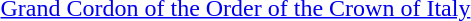<table>
<tr>
<td rowspan=2 style="width:60px; vertical-align:top;"></td>
<td><a href='#'>Grand Cordon of the Order of the Crown of Italy</a></td>
</tr>
<tr>
<td></td>
</tr>
</table>
